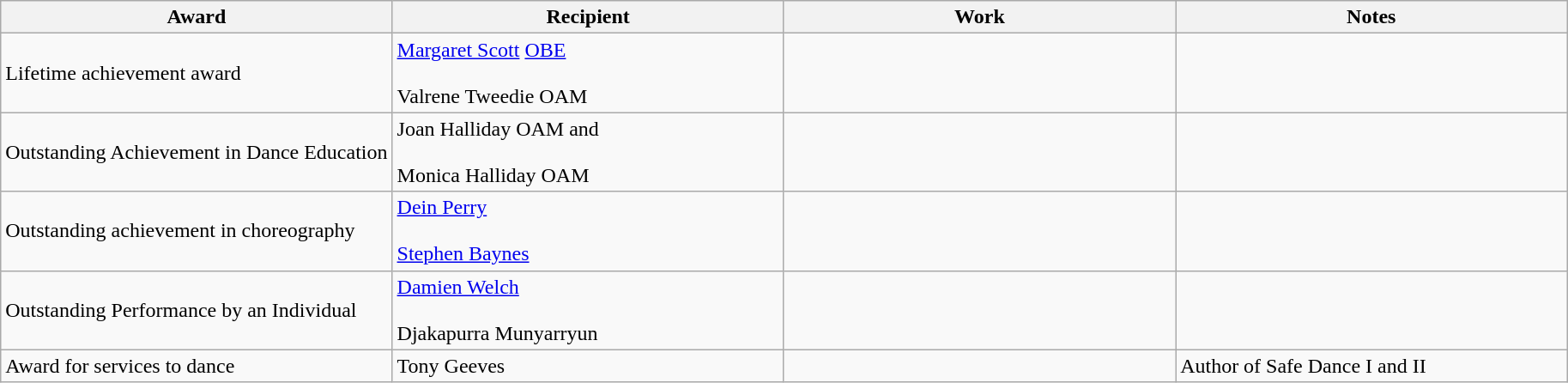<table class="wikitable">
<tr>
<th width="25%">Award</th>
<th width="25%">Recipient</th>
<th width="25%">Work</th>
<th width="25%">Notes</th>
</tr>
<tr>
<td>Lifetime achievement award</td>
<td><a href='#'>Margaret Scott</a> <a href='#'>OBE</a><br><br>Valrene Tweedie OAM</td>
<td></td>
<td></td>
</tr>
<tr>
<td>Outstanding Achievement in Dance Education</td>
<td>Joan Halliday OAM and <br><br>Monica Halliday OAM</td>
<td></td>
<td></td>
</tr>
<tr>
<td>Outstanding achievement in choreography</td>
<td><a href='#'>Dein Perry</a><br><br><a href='#'>Stephen Baynes</a></td>
<td></td>
<td></td>
</tr>
<tr>
<td>Outstanding Performance by an Individual</td>
<td><a href='#'>Damien Welch</a><br><br>Djakapurra Munyarryun</td>
<td></td>
<td></td>
</tr>
<tr>
<td>Award for services to dance</td>
<td>Tony Geeves</td>
<td></td>
<td>Author of Safe Dance I and II</td>
</tr>
</table>
